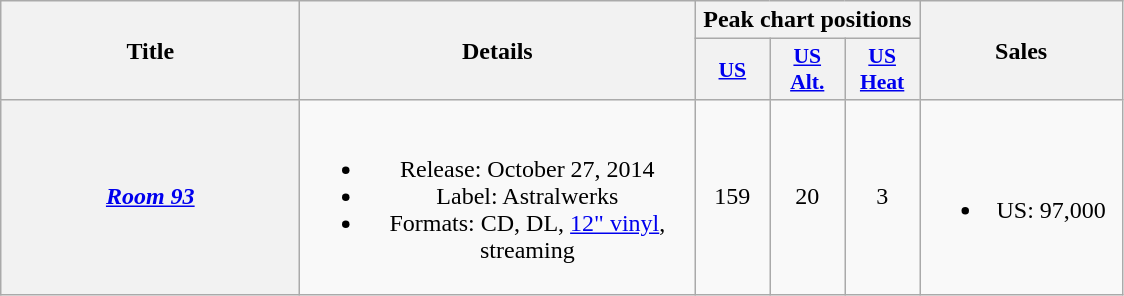<table class="wikitable plainrowheaders" style="text-align:center">
<tr>
<th scope="col" rowspan="2" style="width: 12em;">Title</th>
<th scope="col" rowspan="2" style="width: 16em;">Details</th>
<th scope="col" colspan="3">Peak chart positions</th>
<th scope="col" rowspan="2" style="width: 8em;">Sales</th>
</tr>
<tr>
<th scope="col" style="width:3em;font-size:90%;"><a href='#'>US</a><br></th>
<th scope="col" style="width:3em;font-size:90%;"><a href='#'>US<br>Alt.</a><br></th>
<th scope="col" style="width:3em;font-size:90%;"><a href='#'>US<br>Heat</a><br></th>
</tr>
<tr>
<th scope="row"><em><a href='#'>Room 93</a></em></th>
<td><br><ul><li>Release: October 27, 2014</li><li>Label: Astralwerks</li><li>Formats: CD, DL, <a href='#'>12" vinyl</a>, streaming</li></ul></td>
<td>159</td>
<td>20</td>
<td>3</td>
<td><br><ul><li>US: 97,000</li></ul></td>
</tr>
</table>
